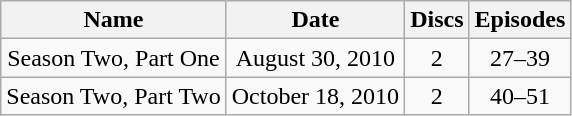<table class="wikitable" style="text-align:center;">
<tr>
<th>Name</th>
<th>Date</th>
<th>Discs</th>
<th>Episodes</th>
</tr>
<tr>
<td>Season Two, Part One</td>
<td>August 30, 2010</td>
<td>2</td>
<td>27–39</td>
</tr>
<tr>
<td>Season Two, Part Two</td>
<td>October 18, 2010</td>
<td>2</td>
<td>40–51</td>
</tr>
</table>
